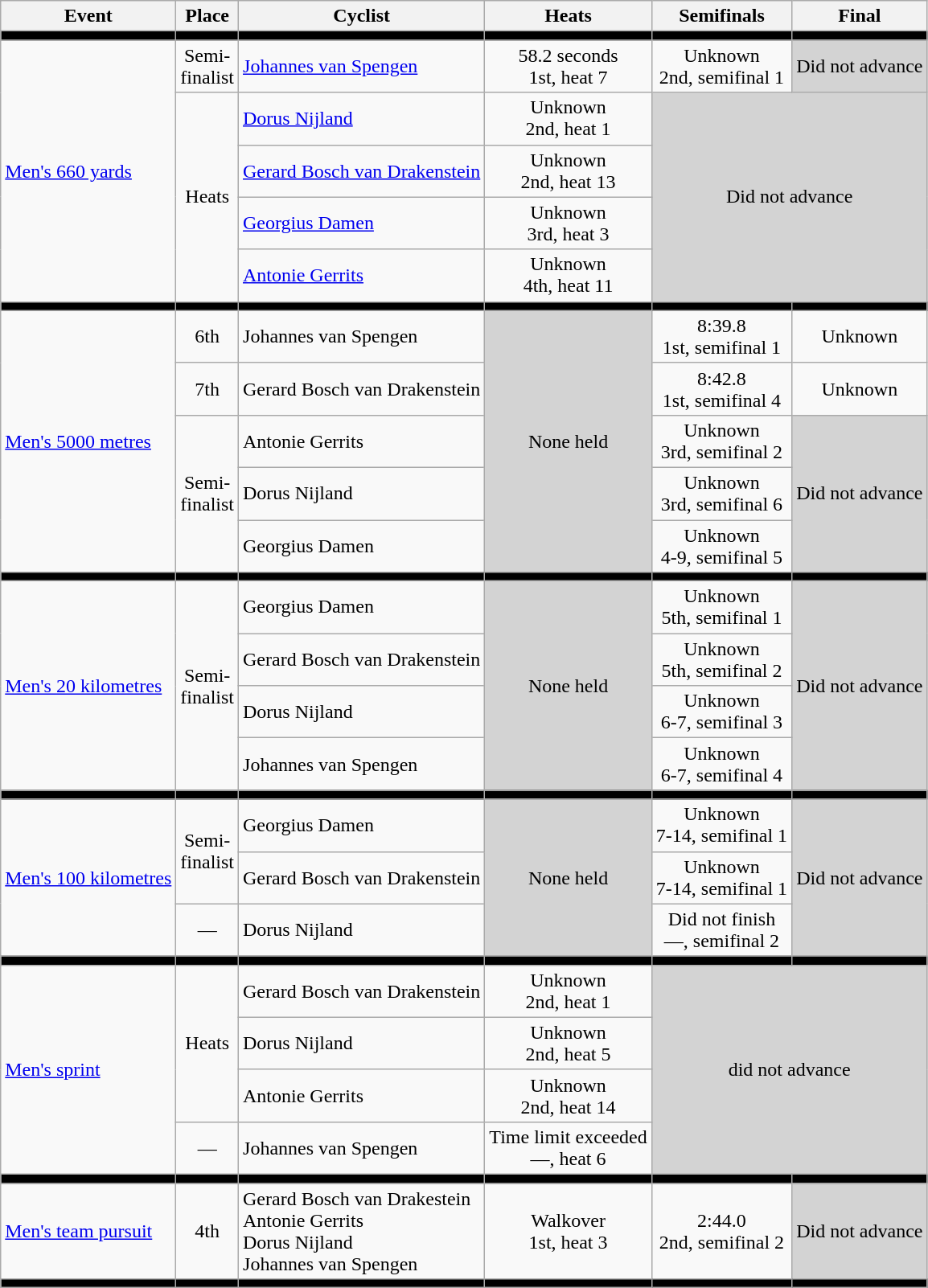<table class=wikitable>
<tr>
<th>Event</th>
<th>Place</th>
<th>Cyclist</th>
<th>Heats</th>
<th>Semifinals</th>
<th>Final</th>
</tr>
<tr bgcolor=black>
<td></td>
<td></td>
<td></td>
<td></td>
<td></td>
<td></td>
</tr>
<tr align=center>
<td rowspan=5 align=left><a href='#'>Men's 660 yards</a></td>
<td>Semi-<br>finalist</td>
<td align=left><a href='#'>Johannes van Spengen</a></td>
<td>58.2 seconds <br> 1st, heat 7</td>
<td>Unknown <br> 2nd, semifinal 1</td>
<td bgcolor=lightgray>Did not advance</td>
</tr>
<tr align=center>
<td rowspan=4>Heats</td>
<td align=left><a href='#'>Dorus Nijland</a></td>
<td>Unknown <br> 2nd, heat 1</td>
<td rowspan=4 colspan=2 bgcolor=lightgray>Did not advance</td>
</tr>
<tr align=center>
<td align=left><a href='#'>Gerard Bosch van Drakenstein</a></td>
<td>Unknown <br> 2nd, heat 13</td>
</tr>
<tr align=center>
<td align=left><a href='#'>Georgius Damen</a></td>
<td>Unknown <br> 3rd, heat 3</td>
</tr>
<tr align=center>
<td align=left><a href='#'>Antonie Gerrits</a></td>
<td>Unknown <br> 4th, heat 11</td>
</tr>
<tr bgcolor=black>
<td></td>
<td></td>
<td></td>
<td></td>
<td></td>
<td></td>
</tr>
<tr align=center>
<td rowspan=5 align=left><a href='#'>Men's 5000 metres</a></td>
<td>6th</td>
<td align=left>Johannes van Spengen</td>
<td rowspan=5 bgcolor=lightgray>None held</td>
<td>8:39.8 <br> 1st, semifinal 1</td>
<td>Unknown</td>
</tr>
<tr align=center>
<td>7th</td>
<td align=left>Gerard Bosch van Drakenstein</td>
<td>8:42.8 <br> 1st, semifinal 4</td>
<td>Unknown</td>
</tr>
<tr align=center>
<td rowspan=3>Semi-<br>finalist</td>
<td align=left>Antonie Gerrits</td>
<td>Unknown <br> 3rd, semifinal 2</td>
<td rowspan=3 bgcolor=lightgray>Did not advance</td>
</tr>
<tr align=center>
<td align=left>Dorus Nijland</td>
<td>Unknown <br> 3rd, semifinal 6</td>
</tr>
<tr align=center>
<td align=left>Georgius Damen</td>
<td>Unknown <br> 4-9, semifinal 5</td>
</tr>
<tr bgcolor=black>
<td></td>
<td></td>
<td></td>
<td></td>
<td></td>
<td></td>
</tr>
<tr align=center>
<td rowspan=4 align=left><a href='#'>Men's 20 kilometres</a></td>
<td rowspan=4>Semi-<br>finalist</td>
<td align=left>Georgius Damen</td>
<td rowspan=4 bgcolor=lightgray>None held</td>
<td>Unknown <br> 5th, semifinal 1</td>
<td rowspan=4 bgcolor=lightgray>Did not advance</td>
</tr>
<tr align=center>
<td align=left>Gerard Bosch van Drakenstein</td>
<td>Unknown <br> 5th, semifinal 2</td>
</tr>
<tr align=center>
<td align=left>Dorus Nijland</td>
<td>Unknown <br> 6-7, semifinal 3</td>
</tr>
<tr align=center>
<td align=left>Johannes van Spengen</td>
<td>Unknown <br> 6-7, semifinal 4</td>
</tr>
<tr bgcolor=black>
<td></td>
<td></td>
<td></td>
<td></td>
<td></td>
<td></td>
</tr>
<tr align=center>
<td rowspan=3 align=left><a href='#'>Men's 100 kilometres</a></td>
<td rowspan=2>Semi-<br>finalist</td>
<td align=left>Georgius Damen</td>
<td rowspan=3 bgcolor=lightgray>None held</td>
<td>Unknown <br> 7-14, semifinal 1</td>
<td rowspan=3 bgcolor=lightgray>Did not advance</td>
</tr>
<tr align=center>
<td align=left>Gerard Bosch van Drakenstein</td>
<td>Unknown <br> 7-14, semifinal 1</td>
</tr>
<tr align=center>
<td>—</td>
<td align=left>Dorus Nijland</td>
<td>Did not finish <br> —, semifinal 2</td>
</tr>
<tr bgcolor=black>
<td></td>
<td></td>
<td></td>
<td></td>
<td></td>
<td></td>
</tr>
<tr align=center>
<td rowspan=4 align=left><a href='#'>Men's sprint</a></td>
<td rowspan=3>Heats</td>
<td align=left>Gerard Bosch van Drakenstein</td>
<td>Unknown <br> 2nd, heat 1</td>
<td rowspan=4 bgcolor=lightgray colspan=2>did not advance</td>
</tr>
<tr align=center>
<td align=left>Dorus Nijland</td>
<td>Unknown <br> 2nd, heat 5</td>
</tr>
<tr align=center>
<td align=left>Antonie Gerrits</td>
<td>Unknown <br> 2nd, heat 14</td>
</tr>
<tr align=center>
<td>—</td>
<td align=left>Johannes van Spengen</td>
<td>Time limit exceeded <br> —, heat 6</td>
</tr>
<tr bgcolor=black>
<td></td>
<td></td>
<td></td>
<td></td>
<td></td>
<td></td>
</tr>
<tr align=center>
<td align=left><a href='#'>Men's team pursuit</a></td>
<td>4th</td>
<td align=left>Gerard Bosch van Drakestein <br> Antonie Gerrits <br> Dorus Nijland <br> Johannes van Spengen</td>
<td>Walkover <br> 1st, heat 3</td>
<td>2:44.0 <br> 2nd, semifinal 2</td>
<td bgcolor=lightgray>Did not advance</td>
</tr>
<tr bgcolor=black>
<td></td>
<td></td>
<td></td>
<td></td>
<td></td>
<td></td>
</tr>
</table>
